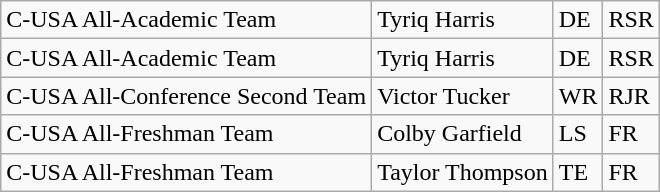<table class="wikitable">
<tr>
<td>C-USA All-Academic Team</td>
<td>Tyriq Harris</td>
<td>DE</td>
<td>RSR</td>
</tr>
<tr>
<td>C-USA All-Academic Team</td>
<td>Tyriq Harris</td>
<td>DE</td>
<td>RSR</td>
</tr>
<tr>
<td>C-USA All-Conference Second Team</td>
<td>Victor Tucker</td>
<td>WR</td>
<td>RJR</td>
</tr>
<tr>
<td>C-USA All-Freshman Team</td>
<td>Colby Garfield</td>
<td>LS</td>
<td>FR</td>
</tr>
<tr>
<td>C-USA All-Freshman Team</td>
<td>Taylor Thompson</td>
<td>TE</td>
<td>FR</td>
</tr>
</table>
